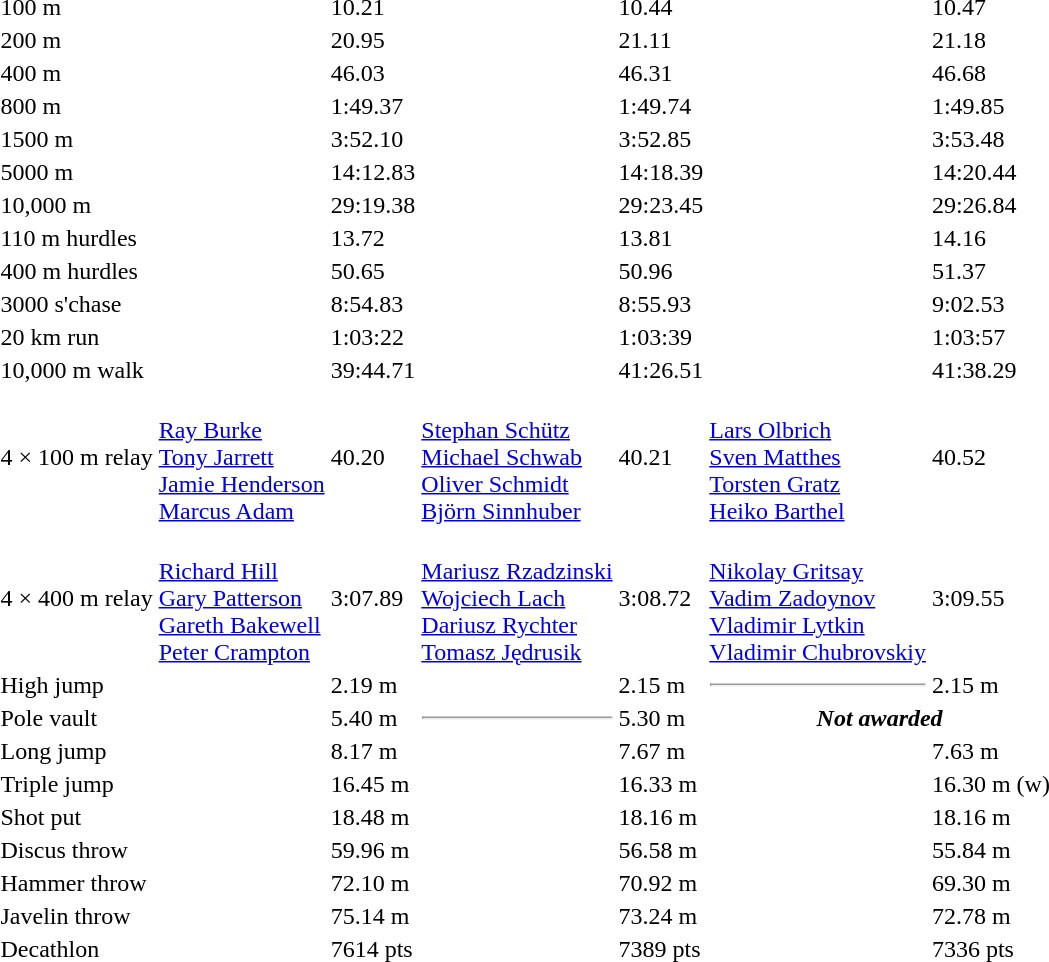<table>
<tr>
<td>100 m</td>
<td></td>
<td>10.21</td>
<td></td>
<td>10.44</td>
<td></td>
<td>10.47</td>
</tr>
<tr>
<td>200 m</td>
<td></td>
<td>20.95</td>
<td></td>
<td>21.11</td>
<td></td>
<td>21.18</td>
</tr>
<tr>
<td>400 m</td>
<td></td>
<td>46.03</td>
<td></td>
<td>46.31</td>
<td></td>
<td>46.68</td>
</tr>
<tr>
<td>800 m</td>
<td></td>
<td>1:49.37</td>
<td></td>
<td>1:49.74</td>
<td></td>
<td>1:49.85</td>
</tr>
<tr>
<td>1500 m</td>
<td></td>
<td>3:52.10</td>
<td></td>
<td>3:52.85</td>
<td></td>
<td>3:53.48</td>
</tr>
<tr>
<td>5000 m</td>
<td></td>
<td>14:12.83</td>
<td></td>
<td>14:18.39</td>
<td></td>
<td>14:20.44</td>
</tr>
<tr>
<td>10,000 m</td>
<td></td>
<td>29:19.38</td>
<td></td>
<td>29:23.45</td>
<td></td>
<td>29:26.84</td>
</tr>
<tr>
<td>110 m hurdles</td>
<td></td>
<td>13.72</td>
<td></td>
<td>13.81</td>
<td></td>
<td>14.16</td>
</tr>
<tr>
<td>400 m hurdles</td>
<td></td>
<td>50.65</td>
<td></td>
<td>50.96</td>
<td></td>
<td>51.37</td>
</tr>
<tr>
<td>3000 s'chase</td>
<td></td>
<td>8:54.83</td>
<td></td>
<td>8:55.93</td>
<td></td>
<td>9:02.53</td>
</tr>
<tr>
<td>20 km run</td>
<td></td>
<td>1:03:22</td>
<td></td>
<td>1:03:39</td>
<td></td>
<td>1:03:57</td>
</tr>
<tr>
<td>10,000 m walk</td>
<td></td>
<td>39:44.71</td>
<td></td>
<td>41:26.51</td>
<td></td>
<td>41:38.29</td>
</tr>
<tr>
<td>4 × 100 m relay</td>
<td><br><a href='#'>Ray Burke</a><br><a href='#'>Tony Jarrett</a><br><a href='#'>Jamie Henderson</a><br><a href='#'>Marcus Adam</a></td>
<td>40.20</td>
<td><br><a href='#'>Stephan Schütz</a><br><a href='#'>Michael Schwab</a><br><a href='#'>Oliver Schmidt</a><br><a href='#'>Björn Sinnhuber</a></td>
<td>40.21</td>
<td><br><a href='#'>Lars Olbrich</a><br><a href='#'>Sven Matthes</a><br><a href='#'>Torsten Gratz</a><br><a href='#'>Heiko Barthel</a></td>
<td>40.52</td>
</tr>
<tr>
<td>4 × 400 m relay</td>
<td><br><a href='#'>Richard Hill</a><br><a href='#'>Gary Patterson</a><br><a href='#'>Gareth Bakewell</a><br><a href='#'>Peter Crampton</a></td>
<td>3:07.89</td>
<td><br><a href='#'>Mariusz Rzadzinski</a><br><a href='#'>Wojciech Lach</a><br><a href='#'>Dariusz Rychter</a><br><a href='#'>Tomasz Jędrusik</a></td>
<td>3:08.72</td>
<td><br><a href='#'>Nikolay Gritsay</a><br><a href='#'>Vadim Zadoynov</a><br><a href='#'>Vladimir Lytkin</a><br><a href='#'>Vladimir Chubrovskiy</a></td>
<td>3:09.55</td>
</tr>
<tr>
<td>High jump</td>
<td></td>
<td>2.19 m</td>
<td></td>
<td>2.15 m</td>
<td><hr></td>
<td>2.15 m</td>
</tr>
<tr>
<td>Pole vault</td>
<td></td>
<td>5.40 m</td>
<td><hr></td>
<td>5.30 m</td>
<th colspan=2><em>Not awarded</em></th>
</tr>
<tr>
<td>Long jump</td>
<td></td>
<td>8.17 m</td>
<td></td>
<td>7.67 m</td>
<td></td>
<td>7.63 m</td>
</tr>
<tr>
<td>Triple jump</td>
<td></td>
<td>16.45 m</td>
<td></td>
<td>16.33 m</td>
<td></td>
<td>16.30 m (w)</td>
</tr>
<tr>
<td>Shot put</td>
<td></td>
<td>18.48 m</td>
<td></td>
<td>18.16 m</td>
<td></td>
<td>18.16 m</td>
</tr>
<tr>
<td>Discus throw</td>
<td></td>
<td>59.96 m</td>
<td></td>
<td>56.58 m</td>
<td></td>
<td>55.84 m</td>
</tr>
<tr>
<td>Hammer throw</td>
<td></td>
<td>72.10 m</td>
<td></td>
<td>70.92 m</td>
<td></td>
<td>69.30 m</td>
</tr>
<tr>
<td>Javelin throw</td>
<td></td>
<td>75.14 m</td>
<td></td>
<td>73.24 m</td>
<td></td>
<td>72.78 m</td>
</tr>
<tr>
<td>Decathlon</td>
<td></td>
<td>7614 pts</td>
<td></td>
<td>7389 pts</td>
<td></td>
<td>7336 pts</td>
</tr>
</table>
